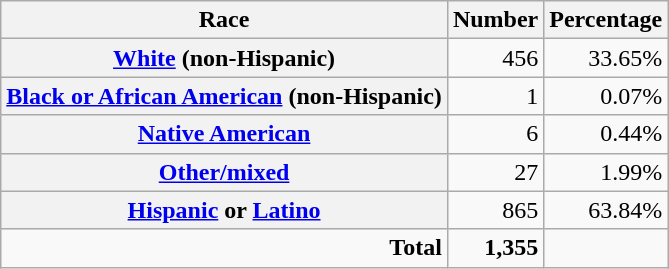<table class="wikitable" style="text-align:right">
<tr>
<th scope="col">Race</th>
<th scope="col">Number</th>
<th scope="col">Percentage</th>
</tr>
<tr>
<th scope="row"><a href='#'>White</a> (non-Hispanic)</th>
<td>456</td>
<td>33.65%</td>
</tr>
<tr>
<th scope="row"><a href='#'>Black or African American</a> (non-Hispanic)</th>
<td>1</td>
<td>0.07%</td>
</tr>
<tr>
<th scope="row"><a href='#'>Native American</a></th>
<td>6</td>
<td>0.44%</td>
</tr>
<tr>
<th scope="row"><a href='#'>Other/mixed</a></th>
<td>27</td>
<td>1.99%</td>
</tr>
<tr>
<th scope="row"><a href='#'>Hispanic</a> or <a href='#'>Latino</a></th>
<td>865</td>
<td>63.84%</td>
</tr>
<tr>
<td><strong>Total</strong></td>
<td><strong>1,355</strong></td>
<td></td>
</tr>
</table>
